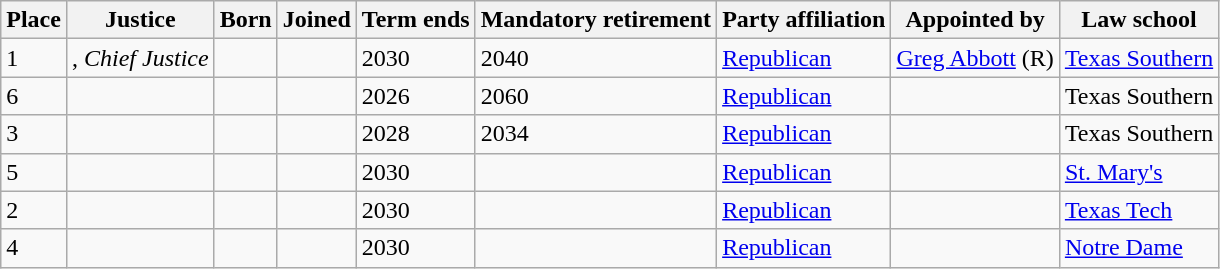<table class="wikitable sortable">
<tr>
<th>Place</th>
<th>Justice</th>
<th>Born</th>
<th>Joined</th>
<th>Term ends</th>
<th>Mandatory retirement</th>
<th>Party affiliation</th>
<th>Appointed by</th>
<th>Law school</th>
</tr>
<tr>
<td>1</td>
<td>, <em>Chief Justice</em></td>
<td></td>
<td></td>
<td>2030</td>
<td>2040</td>
<td><a href='#'>Republican</a></td>
<td><a href='#'>Greg Abbott</a> (R)</td>
<td><a href='#'>Texas Southern</a></td>
</tr>
<tr>
<td>6</td>
<td></td>
<td></td>
<td></td>
<td>2026</td>
<td>2060</td>
<td><a href='#'>Republican</a></td>
<td></td>
<td>Texas Southern</td>
</tr>
<tr>
<td>3</td>
<td></td>
<td></td>
<td></td>
<td>2028</td>
<td>2034</td>
<td><a href='#'>Republican</a></td>
<td></td>
<td>Texas Southern</td>
</tr>
<tr>
<td>5</td>
<td></td>
<td align="center"></td>
<td></td>
<td>2030</td>
<td align="center"></td>
<td><a href='#'>Republican</a></td>
<td></td>
<td><a href='#'>St. Mary's</a></td>
</tr>
<tr>
<td>2</td>
<td></td>
<td align="center"></td>
<td></td>
<td>2030</td>
<td align="center"></td>
<td><a href='#'>Republican</a></td>
<td></td>
<td><a href='#'>Texas Tech</a></td>
</tr>
<tr>
<td>4</td>
<td></td>
<td align="center"></td>
<td></td>
<td>2030</td>
<td align="center"></td>
<td><a href='#'>Republican</a></td>
<td></td>
<td><a href='#'>Notre Dame</a></td>
</tr>
</table>
